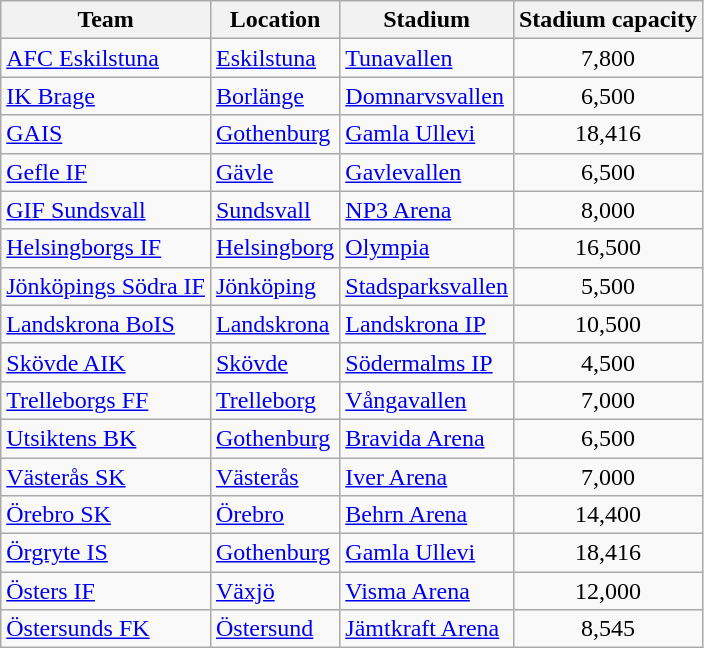<table class="sortable wikitable" style="text-align: left;">
<tr>
<th>Team</th>
<th>Location</th>
<th>Stadium</th>
<th>Stadium capacity</th>
</tr>
<tr>
<td><a href='#'>AFC Eskilstuna</a></td>
<td><a href='#'>Eskilstuna</a></td>
<td><a href='#'>Tunavallen</a></td>
<td align="center">7,800</td>
</tr>
<tr>
<td><a href='#'>IK Brage</a></td>
<td><a href='#'>Borlänge</a></td>
<td><a href='#'>Domnarvsvallen</a></td>
<td align="center">6,500</td>
</tr>
<tr>
<td><a href='#'>GAIS</a></td>
<td><a href='#'>Gothenburg</a></td>
<td><a href='#'>Gamla Ullevi</a></td>
<td align="center">18,416</td>
</tr>
<tr>
<td><a href='#'>Gefle IF</a></td>
<td><a href='#'>Gävle</a></td>
<td><a href='#'>Gavlevallen</a></td>
<td align="center">6,500</td>
</tr>
<tr>
<td><a href='#'>GIF Sundsvall</a></td>
<td><a href='#'>Sundsvall</a></td>
<td><a href='#'>NP3 Arena</a></td>
<td align="center">8,000</td>
</tr>
<tr>
<td><a href='#'>Helsingborgs IF</a></td>
<td><a href='#'>Helsingborg</a></td>
<td><a href='#'>Olympia</a></td>
<td align="center">16,500</td>
</tr>
<tr>
<td><a href='#'>Jönköpings Södra IF</a></td>
<td><a href='#'>Jönköping</a></td>
<td><a href='#'>Stadsparksvallen</a></td>
<td align="center">5,500</td>
</tr>
<tr>
<td><a href='#'>Landskrona BoIS</a></td>
<td><a href='#'>Landskrona</a></td>
<td><a href='#'>Landskrona IP</a></td>
<td align="center">10,500</td>
</tr>
<tr>
<td><a href='#'>Skövde AIK</a></td>
<td><a href='#'>Skövde</a></td>
<td><a href='#'>Södermalms IP</a></td>
<td align="center">4,500</td>
</tr>
<tr>
<td><a href='#'>Trelleborgs FF</a></td>
<td><a href='#'>Trelleborg</a></td>
<td><a href='#'>Vångavallen</a></td>
<td align="center">7,000</td>
</tr>
<tr>
<td><a href='#'>Utsiktens BK</a></td>
<td><a href='#'>Gothenburg</a></td>
<td><a href='#'>Bravida Arena</a></td>
<td align="center">6,500</td>
</tr>
<tr>
<td><a href='#'>Västerås SK</a></td>
<td><a href='#'>Västerås</a></td>
<td><a href='#'>Iver Arena</a></td>
<td align="center">7,000</td>
</tr>
<tr>
<td><a href='#'>Örebro SK</a></td>
<td><a href='#'>Örebro</a></td>
<td><a href='#'>Behrn Arena</a></td>
<td align="center">14,400</td>
</tr>
<tr>
<td><a href='#'>Örgryte IS</a></td>
<td><a href='#'>Gothenburg</a></td>
<td><a href='#'>Gamla Ullevi</a></td>
<td align="center">18,416</td>
</tr>
<tr>
<td><a href='#'>Östers IF</a></td>
<td><a href='#'>Växjö</a></td>
<td><a href='#'>Visma Arena</a></td>
<td align="center">12,000</td>
</tr>
<tr>
<td><a href='#'>Östersunds FK</a></td>
<td><a href='#'>Östersund</a></td>
<td><a href='#'>Jämtkraft Arena</a></td>
<td align="center">8,545</td>
</tr>
</table>
